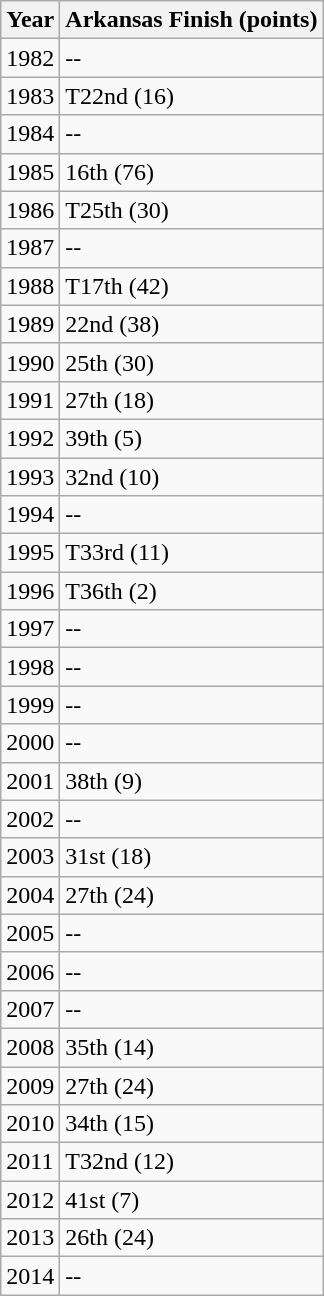<table class="wikitable">
<tr>
<th>Year</th>
<th>Arkansas Finish (points)</th>
</tr>
<tr>
<td>1982</td>
<td>--</td>
</tr>
<tr>
<td>1983</td>
<td>T22nd (16)</td>
</tr>
<tr>
<td>1984</td>
<td>--</td>
</tr>
<tr>
<td>1985</td>
<td>16th (76)</td>
</tr>
<tr>
<td>1986</td>
<td>T25th (30)</td>
</tr>
<tr>
<td>1987</td>
<td>--</td>
</tr>
<tr>
<td>1988</td>
<td>T17th (42)</td>
</tr>
<tr>
<td>1989</td>
<td>22nd (38)</td>
</tr>
<tr>
<td>1990</td>
<td>25th (30)</td>
</tr>
<tr>
<td>1991</td>
<td>27th (18)</td>
</tr>
<tr>
<td>1992</td>
<td>39th (5)</td>
</tr>
<tr>
<td>1993</td>
<td>32nd (10)</td>
</tr>
<tr>
<td>1994</td>
<td>--</td>
</tr>
<tr>
<td>1995</td>
<td>T33rd (11)</td>
</tr>
<tr>
<td>1996</td>
<td>T36th (2)</td>
</tr>
<tr>
<td>1997</td>
<td>--</td>
</tr>
<tr>
<td>1998</td>
<td>--</td>
</tr>
<tr>
<td>1999</td>
<td>--</td>
</tr>
<tr>
<td>2000</td>
<td>--</td>
</tr>
<tr>
<td>2001</td>
<td>38th (9)</td>
</tr>
<tr>
<td>2002</td>
<td>--</td>
</tr>
<tr>
<td>2003</td>
<td>31st (18)</td>
</tr>
<tr>
<td>2004</td>
<td>27th (24)</td>
</tr>
<tr>
<td>2005</td>
<td>--</td>
</tr>
<tr>
<td>2006</td>
<td>--</td>
</tr>
<tr>
<td>2007</td>
<td>--</td>
</tr>
<tr>
<td>2008</td>
<td>35th (14)</td>
</tr>
<tr>
<td>2009</td>
<td>27th (24)</td>
</tr>
<tr>
<td>2010</td>
<td>34th (15)</td>
</tr>
<tr>
<td>2011</td>
<td>T32nd (12)</td>
</tr>
<tr>
<td>2012</td>
<td>41st (7)</td>
</tr>
<tr>
<td>2013</td>
<td>26th (24)</td>
</tr>
<tr>
<td>2014</td>
<td>--</td>
</tr>
</table>
